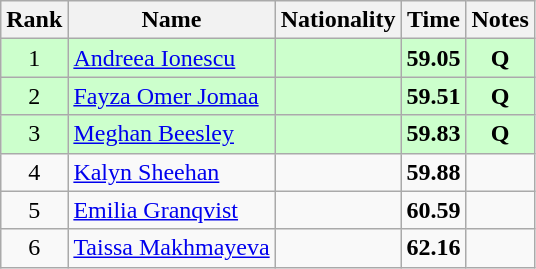<table class="wikitable sortable" style="text-align:center">
<tr>
<th>Rank</th>
<th>Name</th>
<th>Nationality</th>
<th>Time</th>
<th>Notes</th>
</tr>
<tr bgcolor=ccffcc>
<td>1</td>
<td align=left><a href='#'>Andreea Ionescu</a></td>
<td align=left></td>
<td><strong>59.05</strong></td>
<td><strong>Q</strong></td>
</tr>
<tr bgcolor=ccffcc>
<td>2</td>
<td align=left><a href='#'>Fayza Omer Jomaa</a></td>
<td align=left></td>
<td><strong>59.51</strong></td>
<td><strong>Q</strong></td>
</tr>
<tr bgcolor=ccffcc>
<td>3</td>
<td align=left><a href='#'>Meghan Beesley</a></td>
<td align=left></td>
<td><strong>59.83</strong></td>
<td><strong>Q</strong></td>
</tr>
<tr>
<td>4</td>
<td align=left><a href='#'>Kalyn Sheehan</a></td>
<td align=left></td>
<td><strong>59.88</strong></td>
<td></td>
</tr>
<tr>
<td>5</td>
<td align=left><a href='#'>Emilia Granqvist</a></td>
<td align=left></td>
<td><strong>60.59</strong></td>
<td></td>
</tr>
<tr>
<td>6</td>
<td align=left><a href='#'>Taissa Makhmayeva</a></td>
<td align=left></td>
<td><strong>62.16</strong></td>
<td></td>
</tr>
</table>
